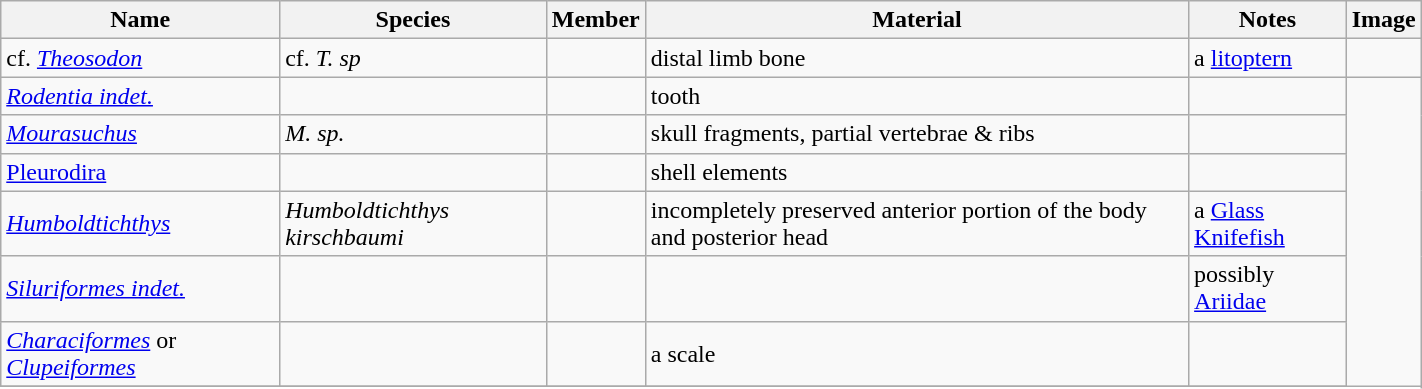<table class="wikitable" align="center" width="75%">
<tr>
<th>Name</th>
<th>Species</th>
<th>Member</th>
<th>Material</th>
<th>Notes</th>
<th>Image</th>
</tr>
<tr>
<td>cf. <em><a href='#'>Theosodon</a></em></td>
<td>cf. <em>T. sp</em></td>
<td></td>
<td>distal limb bone</td>
<td>a <a href='#'>litoptern</a></td>
<td></td>
</tr>
<tr>
<td><em><a href='#'>Rodentia indet.</a></em></td>
<td></td>
<td></td>
<td>tooth</td>
<td></td>
</tr>
<tr>
<td><em><a href='#'>Mourasuchus</a></em></td>
<td><em>M. sp.</em></td>
<td></td>
<td>skull fragments, partial vertebrae & ribs</td>
<td></td>
</tr>
<tr>
<td><a href='#'>Pleurodira</a></td>
<td></td>
<td></td>
<td>shell elements</td>
<td></td>
</tr>
<tr>
<td><em><a href='#'>Humboldtichthys</a></em></td>
<td><em>Humboldtichthys kirschbaumi</em></td>
<td></td>
<td>incompletely preserved anterior portion of the body and posterior head</td>
<td>a <a href='#'>Glass Knifefish</a></td>
</tr>
<tr>
<td><em><a href='#'>Siluriformes indet.</a></em></td>
<td></td>
<td></td>
<td></td>
<td>possibly <a href='#'>Ariidae</a></td>
</tr>
<tr>
<td><em><a href='#'>Characiformes</a></em> or <em><a href='#'>Clupeiformes</a></em></td>
<td></td>
<td></td>
<td>a scale</td>
<td></td>
</tr>
<tr>
</tr>
</table>
